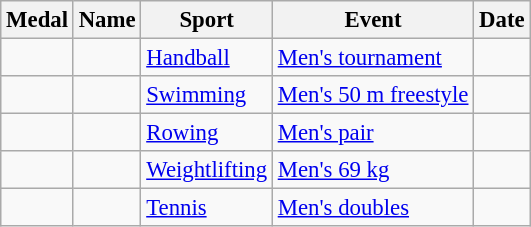<table class="wikitable sortable" style="font-size:95%">
<tr>
<th>Medal</th>
<th>Name</th>
<th>Sport</th>
<th>Event</th>
<th>Date</th>
</tr>
<tr>
<td></td>
<td><br></td>
<td><a href='#'>Handball</a></td>
<td><a href='#'>Men's tournament</a></td>
<td></td>
</tr>
<tr>
<td></td>
<td></td>
<td><a href='#'>Swimming</a></td>
<td><a href='#'>Men's 50 m freestyle</a></td>
<td></td>
</tr>
<tr>
<td></td>
<td><br></td>
<td><a href='#'>Rowing</a></td>
<td><a href='#'>Men's pair</a></td>
<td></td>
</tr>
<tr>
<td></td>
<td></td>
<td><a href='#'>Weightlifting</a></td>
<td><a href='#'>Men's 69 kg</a></td>
<td></td>
</tr>
<tr>
<td></td>
<td><br></td>
<td><a href='#'>Tennis</a></td>
<td><a href='#'>Men's doubles</a></td>
<td></td>
</tr>
</table>
